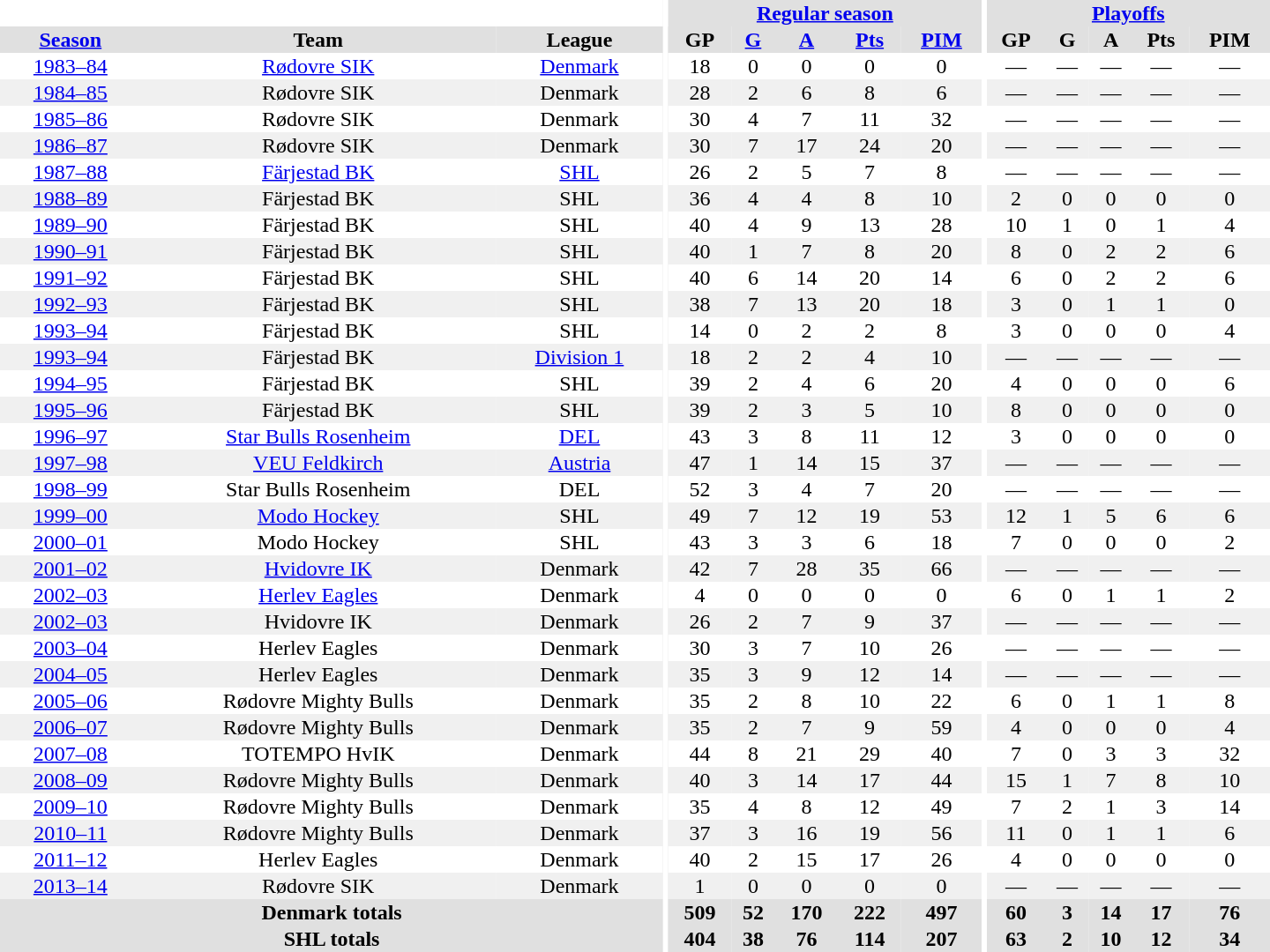<table border="0" cellpadding="1" cellspacing="0" style="text-align:center; width:60em">
<tr bgcolor="#e0e0e0">
<th colspan="3" bgcolor="#ffffff"></th>
<th rowspan="99" bgcolor="#ffffff"></th>
<th colspan="5"><a href='#'>Regular season</a></th>
<th rowspan="99" bgcolor="#ffffff"></th>
<th colspan="5"><a href='#'>Playoffs</a></th>
</tr>
<tr bgcolor="#e0e0e0">
<th><a href='#'>Season</a></th>
<th>Team</th>
<th>League</th>
<th>GP</th>
<th><a href='#'>G</a></th>
<th><a href='#'>A</a></th>
<th><a href='#'>Pts</a></th>
<th><a href='#'>PIM</a></th>
<th>GP</th>
<th>G</th>
<th>A</th>
<th>Pts</th>
<th>PIM</th>
</tr>
<tr>
<td><a href='#'>1983–84</a></td>
<td><a href='#'>Rødovre SIK</a></td>
<td><a href='#'>Denmark</a></td>
<td>18</td>
<td>0</td>
<td>0</td>
<td>0</td>
<td>0</td>
<td>—</td>
<td>—</td>
<td>—</td>
<td>—</td>
<td>—</td>
</tr>
<tr bgcolor="#f0f0f0">
<td><a href='#'>1984–85</a></td>
<td>Rødovre SIK</td>
<td>Denmark</td>
<td>28</td>
<td>2</td>
<td>6</td>
<td>8</td>
<td>6</td>
<td>—</td>
<td>—</td>
<td>—</td>
<td>—</td>
<td>—</td>
</tr>
<tr>
<td><a href='#'>1985–86</a></td>
<td>Rødovre SIK</td>
<td>Denmark</td>
<td>30</td>
<td>4</td>
<td>7</td>
<td>11</td>
<td>32</td>
<td>—</td>
<td>—</td>
<td>—</td>
<td>—</td>
<td>—</td>
</tr>
<tr bgcolor="#f0f0f0">
<td><a href='#'>1986–87</a></td>
<td>Rødovre SIK</td>
<td>Denmark</td>
<td>30</td>
<td>7</td>
<td>17</td>
<td>24</td>
<td>20</td>
<td>—</td>
<td>—</td>
<td>—</td>
<td>—</td>
<td>—</td>
</tr>
<tr>
<td><a href='#'>1987–88</a></td>
<td><a href='#'>Färjestad BK</a></td>
<td><a href='#'>SHL</a></td>
<td>26</td>
<td>2</td>
<td>5</td>
<td>7</td>
<td>8</td>
<td>—</td>
<td>—</td>
<td>—</td>
<td>—</td>
<td>—</td>
</tr>
<tr bgcolor="#f0f0f0">
<td><a href='#'>1988–89</a></td>
<td>Färjestad BK</td>
<td>SHL</td>
<td>36</td>
<td>4</td>
<td>4</td>
<td>8</td>
<td>10</td>
<td>2</td>
<td>0</td>
<td>0</td>
<td>0</td>
<td>0</td>
</tr>
<tr>
<td><a href='#'>1989–90</a></td>
<td>Färjestad BK</td>
<td>SHL</td>
<td>40</td>
<td>4</td>
<td>9</td>
<td>13</td>
<td>28</td>
<td>10</td>
<td>1</td>
<td>0</td>
<td>1</td>
<td>4</td>
</tr>
<tr bgcolor="#f0f0f0">
<td><a href='#'>1990–91</a></td>
<td>Färjestad BK</td>
<td>SHL</td>
<td>40</td>
<td>1</td>
<td>7</td>
<td>8</td>
<td>20</td>
<td>8</td>
<td>0</td>
<td>2</td>
<td>2</td>
<td>6</td>
</tr>
<tr>
<td><a href='#'>1991–92</a></td>
<td>Färjestad BK</td>
<td>SHL</td>
<td>40</td>
<td>6</td>
<td>14</td>
<td>20</td>
<td>14</td>
<td>6</td>
<td>0</td>
<td>2</td>
<td>2</td>
<td>6</td>
</tr>
<tr bgcolor="#f0f0f0">
<td><a href='#'>1992–93</a></td>
<td>Färjestad BK</td>
<td>SHL</td>
<td>38</td>
<td>7</td>
<td>13</td>
<td>20</td>
<td>18</td>
<td>3</td>
<td>0</td>
<td>1</td>
<td>1</td>
<td>0</td>
</tr>
<tr>
<td><a href='#'>1993–94</a></td>
<td>Färjestad BK</td>
<td>SHL</td>
<td>14</td>
<td>0</td>
<td>2</td>
<td>2</td>
<td>8</td>
<td>3</td>
<td>0</td>
<td>0</td>
<td>0</td>
<td>4</td>
</tr>
<tr bgcolor="#f0f0f0">
<td><a href='#'>1993–94</a></td>
<td>Färjestad BK</td>
<td><a href='#'>Division 1</a></td>
<td>18</td>
<td>2</td>
<td>2</td>
<td>4</td>
<td>10</td>
<td>—</td>
<td>—</td>
<td>—</td>
<td>—</td>
<td>—</td>
</tr>
<tr>
<td><a href='#'>1994–95</a></td>
<td>Färjestad BK</td>
<td>SHL</td>
<td>39</td>
<td>2</td>
<td>4</td>
<td>6</td>
<td>20</td>
<td>4</td>
<td>0</td>
<td>0</td>
<td>0</td>
<td>6</td>
</tr>
<tr bgcolor="#f0f0f0">
<td><a href='#'>1995–96</a></td>
<td>Färjestad BK</td>
<td>SHL</td>
<td>39</td>
<td>2</td>
<td>3</td>
<td>5</td>
<td>10</td>
<td>8</td>
<td>0</td>
<td>0</td>
<td>0</td>
<td>0</td>
</tr>
<tr>
<td><a href='#'>1996–97</a></td>
<td><a href='#'>Star Bulls Rosenheim</a></td>
<td><a href='#'>DEL</a></td>
<td>43</td>
<td>3</td>
<td>8</td>
<td>11</td>
<td>12</td>
<td>3</td>
<td>0</td>
<td>0</td>
<td>0</td>
<td>0</td>
</tr>
<tr bgcolor="#f0f0f0">
<td><a href='#'>1997–98</a></td>
<td><a href='#'>VEU Feldkirch</a></td>
<td><a href='#'>Austria</a></td>
<td>47</td>
<td>1</td>
<td>14</td>
<td>15</td>
<td>37</td>
<td>—</td>
<td>—</td>
<td>—</td>
<td>—</td>
<td>—</td>
</tr>
<tr>
<td><a href='#'>1998–99</a></td>
<td>Star Bulls Rosenheim</td>
<td>DEL</td>
<td>52</td>
<td>3</td>
<td>4</td>
<td>7</td>
<td>20</td>
<td>—</td>
<td>—</td>
<td>—</td>
<td>—</td>
<td>—</td>
</tr>
<tr bgcolor="#f0f0f0">
<td><a href='#'>1999–00</a></td>
<td><a href='#'>Modo Hockey</a></td>
<td>SHL</td>
<td>49</td>
<td>7</td>
<td>12</td>
<td>19</td>
<td>53</td>
<td>12</td>
<td>1</td>
<td>5</td>
<td>6</td>
<td>6</td>
</tr>
<tr>
<td><a href='#'>2000–01</a></td>
<td>Modo Hockey</td>
<td>SHL</td>
<td>43</td>
<td>3</td>
<td>3</td>
<td>6</td>
<td>18</td>
<td>7</td>
<td>0</td>
<td>0</td>
<td>0</td>
<td>2</td>
</tr>
<tr bgcolor="#f0f0f0">
<td><a href='#'>2001–02</a></td>
<td><a href='#'>Hvidovre IK</a></td>
<td>Denmark</td>
<td>42</td>
<td>7</td>
<td>28</td>
<td>35</td>
<td>66</td>
<td>—</td>
<td>—</td>
<td>—</td>
<td>—</td>
<td>—</td>
</tr>
<tr>
<td><a href='#'>2002–03</a></td>
<td><a href='#'>Herlev Eagles</a></td>
<td>Denmark</td>
<td>4</td>
<td>0</td>
<td>0</td>
<td>0</td>
<td>0</td>
<td>6</td>
<td>0</td>
<td>1</td>
<td>1</td>
<td>2</td>
</tr>
<tr bgcolor="#f0f0f0">
<td><a href='#'>2002–03</a></td>
<td>Hvidovre IK</td>
<td>Denmark</td>
<td>26</td>
<td>2</td>
<td>7</td>
<td>9</td>
<td>37</td>
<td>—</td>
<td>—</td>
<td>—</td>
<td>—</td>
<td>—</td>
</tr>
<tr>
<td><a href='#'>2003–04</a></td>
<td>Herlev Eagles</td>
<td>Denmark</td>
<td>30</td>
<td>3</td>
<td>7</td>
<td>10</td>
<td>26</td>
<td>—</td>
<td>—</td>
<td>—</td>
<td>—</td>
<td>—</td>
</tr>
<tr bgcolor="#f0f0f0">
<td><a href='#'>2004–05</a></td>
<td>Herlev Eagles</td>
<td>Denmark</td>
<td>35</td>
<td>3</td>
<td>9</td>
<td>12</td>
<td>14</td>
<td>—</td>
<td>—</td>
<td>—</td>
<td>—</td>
<td>—</td>
</tr>
<tr>
<td><a href='#'>2005–06</a></td>
<td>Rødovre Mighty Bulls</td>
<td>Denmark</td>
<td>35</td>
<td>2</td>
<td>8</td>
<td>10</td>
<td>22</td>
<td>6</td>
<td>0</td>
<td>1</td>
<td>1</td>
<td>8</td>
</tr>
<tr bgcolor="#f0f0f0">
<td><a href='#'>2006–07</a></td>
<td>Rødovre Mighty Bulls</td>
<td>Denmark</td>
<td>35</td>
<td>2</td>
<td>7</td>
<td>9</td>
<td>59</td>
<td>4</td>
<td>0</td>
<td>0</td>
<td>0</td>
<td>4</td>
</tr>
<tr>
<td><a href='#'>2007–08</a></td>
<td>TOTEMPO HvIK</td>
<td>Denmark</td>
<td>44</td>
<td>8</td>
<td>21</td>
<td>29</td>
<td>40</td>
<td>7</td>
<td>0</td>
<td>3</td>
<td>3</td>
<td>32</td>
</tr>
<tr bgcolor="#f0f0f0">
<td><a href='#'>2008–09</a></td>
<td>Rødovre Mighty Bulls</td>
<td>Denmark</td>
<td>40</td>
<td>3</td>
<td>14</td>
<td>17</td>
<td>44</td>
<td>15</td>
<td>1</td>
<td>7</td>
<td>8</td>
<td>10</td>
</tr>
<tr>
<td><a href='#'>2009–10</a></td>
<td>Rødovre Mighty Bulls</td>
<td>Denmark</td>
<td>35</td>
<td>4</td>
<td>8</td>
<td>12</td>
<td>49</td>
<td>7</td>
<td>2</td>
<td>1</td>
<td>3</td>
<td>14</td>
</tr>
<tr bgcolor="#f0f0f0">
<td><a href='#'>2010–11</a></td>
<td>Rødovre Mighty Bulls</td>
<td>Denmark</td>
<td>37</td>
<td>3</td>
<td>16</td>
<td>19</td>
<td>56</td>
<td>11</td>
<td>0</td>
<td>1</td>
<td>1</td>
<td>6</td>
</tr>
<tr>
<td><a href='#'>2011–12</a></td>
<td>Herlev Eagles</td>
<td>Denmark</td>
<td>40</td>
<td>2</td>
<td>15</td>
<td>17</td>
<td>26</td>
<td>4</td>
<td>0</td>
<td>0</td>
<td>0</td>
<td>0</td>
</tr>
<tr bgcolor="#f0f0f0">
<td><a href='#'>2013–14</a></td>
<td>Rødovre SIK</td>
<td>Denmark</td>
<td>1</td>
<td>0</td>
<td>0</td>
<td>0</td>
<td>0</td>
<td>—</td>
<td>—</td>
<td>—</td>
<td>—</td>
<td>—</td>
</tr>
<tr>
</tr>
<tr ALIGN="center" bgcolor="#e0e0e0">
<th colspan="3">Denmark totals</th>
<th ALIGN="center">509</th>
<th ALIGN="center">52</th>
<th ALIGN="center">170</th>
<th ALIGN="center">222</th>
<th ALIGN="center">497</th>
<th ALIGN="center">60</th>
<th ALIGN="center">3</th>
<th ALIGN="center">14</th>
<th ALIGN="center">17</th>
<th ALIGN="center">76</th>
</tr>
<tr>
</tr>
<tr ALIGN="center" bgcolor="#e0e0e0">
<th colspan="3">SHL totals</th>
<th ALIGN="center">404</th>
<th ALIGN="center">38</th>
<th ALIGN="center">76</th>
<th ALIGN="center">114</th>
<th ALIGN="center">207</th>
<th ALIGN="center">63</th>
<th ALIGN="center">2</th>
<th ALIGN="center">10</th>
<th ALIGN="center">12</th>
<th ALIGN="center">34</th>
</tr>
</table>
